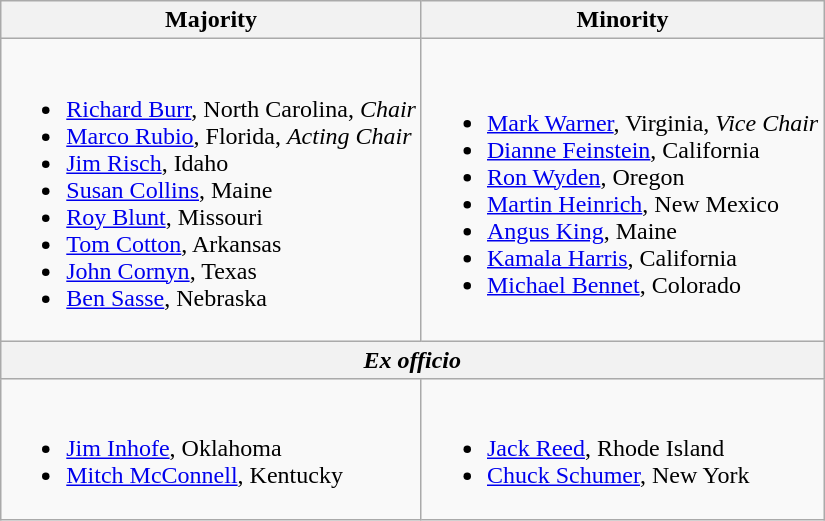<table class=wikitable>
<tr>
<th>Majority</th>
<th>Minority</th>
</tr>
<tr>
<td><br><ul><li><a href='#'>Richard Burr</a>, North Carolina, <em>Chair</em><br></li><li><a href='#'>Marco Rubio</a>, Florida, <em>Acting Chair</em><br></li><li><a href='#'>Jim Risch</a>, Idaho</li><li><a href='#'>Susan Collins</a>, Maine</li><li><a href='#'>Roy Blunt</a>, Missouri</li><li><a href='#'>Tom Cotton</a>, Arkansas</li><li><a href='#'>John Cornyn</a>, Texas</li><li><a href='#'>Ben Sasse</a>, Nebraska</li></ul></td>
<td><br><ul><li><a href='#'>Mark Warner</a>, Virginia, <em>Vice Chair</em></li><li><a href='#'>Dianne Feinstein</a>, California</li><li><a href='#'>Ron Wyden</a>, Oregon</li><li><a href='#'>Martin Heinrich</a>, New Mexico</li><li><span><a href='#'>Angus King</a>, Maine</span></li><li><a href='#'>Kamala Harris</a>, California</li><li><a href='#'>Michael Bennet</a>, Colorado</li></ul></td>
</tr>
<tr>
<th colspan=2><em>Ex officio</em></th>
</tr>
<tr>
<td><br><ul><li><a href='#'>Jim Inhofe</a>, Oklahoma</li><li><a href='#'>Mitch McConnell</a>, Kentucky</li></ul></td>
<td><br><ul><li><a href='#'>Jack Reed</a>, Rhode Island</li><li><a href='#'>Chuck Schumer</a>, New York</li></ul></td>
</tr>
</table>
